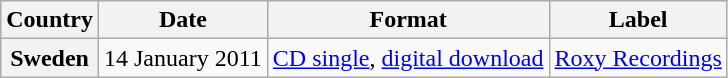<table class="wikitable plainrowheaders">
<tr>
<th scope="col">Country</th>
<th scope="col">Date</th>
<th scope="col">Format</th>
<th scope="col">Label</th>
</tr>
<tr>
<th scope="row">Sweden</th>
<td>14 January 2011</td>
<td><a href='#'>CD single</a>, <a href='#'>digital download</a></td>
<td><a href='#'>Roxy Recordings</a></td>
</tr>
</table>
